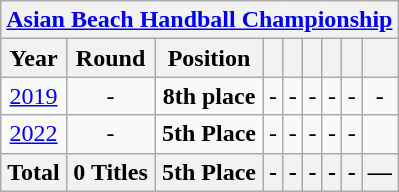<table class="wikitable" style="text-align: center;">
<tr>
<th colspan=9><a href='#'>Asian Beach Handball Championship</a></th>
</tr>
<tr>
<th>Year</th>
<th>Round</th>
<th>Position</th>
<th></th>
<th></th>
<th></th>
<th></th>
<th></th>
<th></th>
</tr>
<tr>
<td> <a href='#'>2019</a></td>
<td>-</td>
<td><strong>8th place</strong></td>
<td>-</td>
<td>-</td>
<td>-</td>
<td>-</td>
<td>-</td>
<td>-</td>
</tr>
<tr>
<td> <a href='#'>2022</a></td>
<td>-</td>
<td><strong>5th Place</strong></td>
<td>-</td>
<td>-</td>
<td>-</td>
<td>-</td>
<td>-</td>
</tr>
<tr>
<th>Total</th>
<th>0 Titles</th>
<th>5th Place</th>
<th>-</th>
<th>-</th>
<th>-</th>
<th>-</th>
<th>-</th>
<th>—</th>
</tr>
</table>
